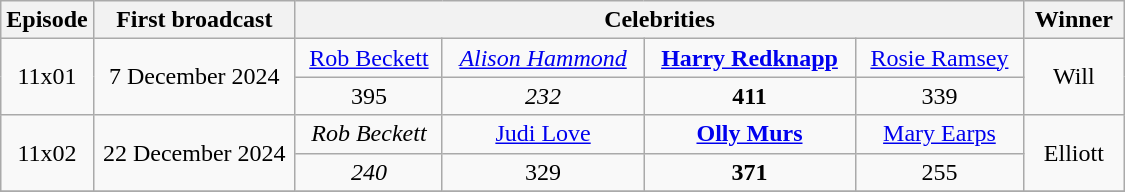<table class="wikitable" width="750px" style="text-align:center;">
<tr>
<th width="8%">Episode</th>
<th width="18%">First broadcast</th>
<th colspan="4">Celebrities</th>
<th colspan="4">Winner</th>
</tr>
<tr>
<td rowspan="2">11x01</td>
<td rowspan="2">7 December 2024</td>
<td><a href='#'>Rob Beckett</a></td>
<td><em><a href='#'>Alison Hammond</a></em></td>
<td><strong><a href='#'>Harry Redknapp</a></strong></td>
<td><a href='#'>Rosie Ramsey</a></td>
<td rowspan="2">Will</td>
</tr>
<tr>
<td>395</td>
<td><em>232</em></td>
<td><strong>411</strong></td>
<td>339</td>
</tr>
<tr>
<td rowspan="2">11x02</td>
<td rowspan="2">22 December 2024</td>
<td><em>Rob Beckett</em></td>
<td><a href='#'>Judi Love</a></td>
<td><strong><a href='#'>Olly Murs</a></strong></td>
<td><a href='#'>Mary Earps</a></td>
<td rowspan="2">Elliott</td>
</tr>
<tr>
<td><em>240</em></td>
<td>329</td>
<td><strong>371</strong></td>
<td>255</td>
</tr>
<tr>
</tr>
</table>
